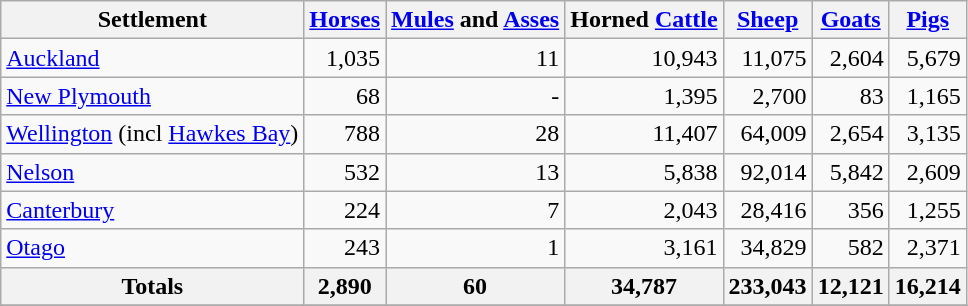<table class="wikitable" style="text-align:right">
<tr>
<th>Settlement</th>
<th><a href='#'>Horses</a></th>
<th><a href='#'>Mules</a> and <a href='#'>Asses</a></th>
<th>Horned <a href='#'>Cattle</a></th>
<th><a href='#'>Sheep</a></th>
<th><a href='#'>Goats</a></th>
<th><a href='#'>Pigs</a></th>
</tr>
<tr>
<td align=left><a href='#'>Auckland</a></td>
<td>1,035</td>
<td>11</td>
<td>10,943</td>
<td>11,075</td>
<td>2,604</td>
<td>5,679</td>
</tr>
<tr>
<td align=left><a href='#'>New Plymouth</a></td>
<td>68</td>
<td>-</td>
<td>1,395</td>
<td>2,700</td>
<td>83</td>
<td>1,165</td>
</tr>
<tr>
<td align=left><a href='#'>Wellington</a> (incl <a href='#'>Hawkes Bay</a>)</td>
<td>788</td>
<td>28</td>
<td>11,407</td>
<td>64,009</td>
<td>2,654</td>
<td>3,135</td>
</tr>
<tr>
<td align=left><a href='#'>Nelson</a></td>
<td>532</td>
<td>13</td>
<td>5,838</td>
<td>92,014</td>
<td>5,842</td>
<td>2,609</td>
</tr>
<tr>
<td align=left><a href='#'>Canterbury</a></td>
<td>224</td>
<td>7</td>
<td>2,043</td>
<td>28,416</td>
<td>356</td>
<td>1,255</td>
</tr>
<tr>
<td align=left><a href='#'>Otago</a></td>
<td>243</td>
<td>1</td>
<td>3,161</td>
<td>34,829</td>
<td>582</td>
<td>2,371</td>
</tr>
<tr>
<th>Totals</th>
<th>2,890</th>
<th>60</th>
<th>34,787</th>
<th>233,043</th>
<th>12,121</th>
<th>16,214</th>
</tr>
<tr>
</tr>
</table>
